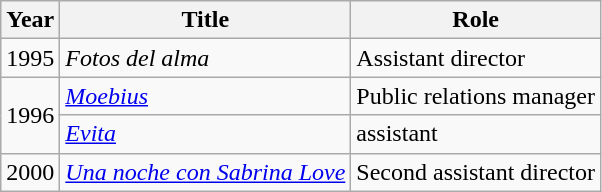<table class="wikitable">
<tr>
<th>Year</th>
<th>Title</th>
<th>Role</th>
</tr>
<tr>
<td>1995</td>
<td><em>Fotos del alma</em></td>
<td>Assistant director</td>
</tr>
<tr>
<td rowspan=2>1996</td>
<td><em><a href='#'>Moebius</a></em></td>
<td>Public relations manager</td>
</tr>
<tr>
<td><em><a href='#'>Evita</a></em></td>
<td> assistant</td>
</tr>
<tr>
<td>2000</td>
<td><em><a href='#'>Una noche con Sabrina Love</a></em></td>
<td>Second assistant director</td>
</tr>
</table>
